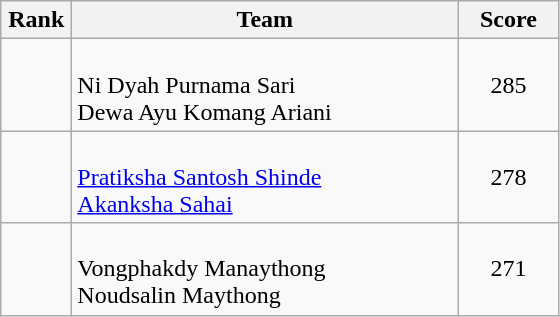<table class=wikitable style="text-align:center">
<tr>
<th width=40>Rank</th>
<th width=250>Team</th>
<th width=60>Score</th>
</tr>
<tr>
<td></td>
<td align=left><br>Ni Dyah Purnama Sari<br>Dewa Ayu Komang Ariani</td>
<td>285</td>
</tr>
<tr>
<td></td>
<td align=left><br><a href='#'>Pratiksha Santosh Shinde</a><br><a href='#'>Akanksha Sahai</a></td>
<td>278</td>
</tr>
<tr>
<td></td>
<td align=left><br>Vongphakdy Manaythong<br>Noudsalin Maythong</td>
<td>271</td>
</tr>
</table>
